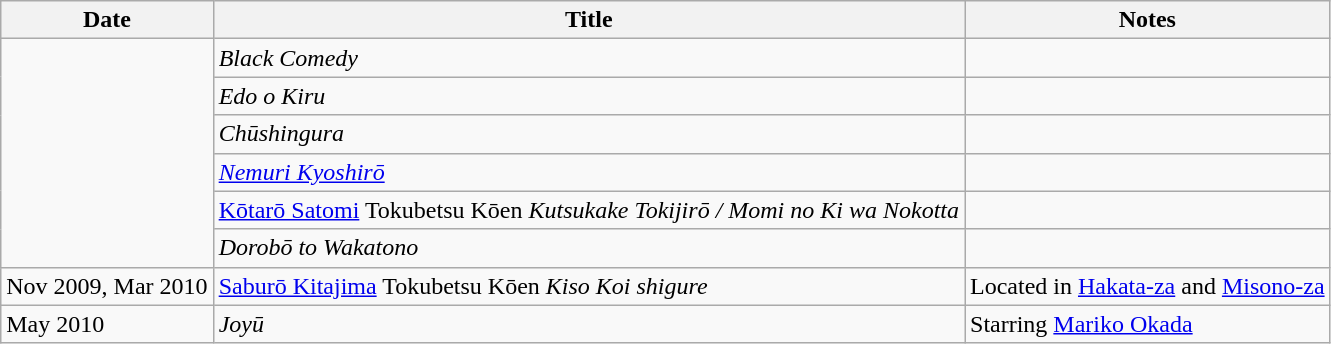<table class="wikitable">
<tr>
<th>Date</th>
<th>Title</th>
<th>Notes</th>
</tr>
<tr>
<td rowspan="6"></td>
<td><em>Black Comedy</em></td>
<td></td>
</tr>
<tr>
<td><em>Edo o Kiru</em></td>
<td></td>
</tr>
<tr>
<td><em>Chūshingura</em></td>
<td></td>
</tr>
<tr>
<td><em><a href='#'>Nemuri Kyoshirō</a></em></td>
<td></td>
</tr>
<tr>
<td><a href='#'>Kōtarō Satomi</a> Tokubetsu Kōen <em>Kutsukake Tokijirō / Momi no Ki wa Nokotta</em></td>
<td></td>
</tr>
<tr>
<td><em>Dorobō to Wakatono</em></td>
<td></td>
</tr>
<tr>
<td>Nov 2009, Mar 2010</td>
<td><a href='#'>Saburō Kitajima</a> Tokubetsu Kōen <em>Kiso Koi shigure</em></td>
<td>Located in <a href='#'>Hakata-za</a> and <a href='#'>Misono-za</a></td>
</tr>
<tr>
<td>May 2010</td>
<td><em>Joyū</em></td>
<td>Starring <a href='#'>Mariko Okada</a></td>
</tr>
</table>
